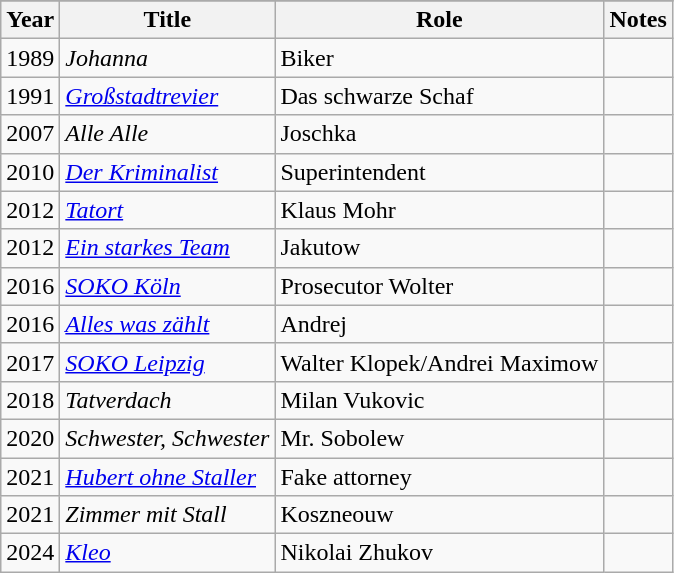<table class="wikitable sortable">
<tr>
</tr>
<tr style="text-align:center;">
<th>Year</th>
<th>Title</th>
<th>Role</th>
<th>Notes</th>
</tr>
<tr>
<td>1989</td>
<td><em>Johanna</em></td>
<td>Biker</td>
<td></td>
</tr>
<tr>
<td>1991</td>
<td><em><a href='#'>Großstadtrevier</a></em></td>
<td>Das schwarze Schaf</td>
<td></td>
</tr>
<tr>
<td>2007</td>
<td><em>Alle Alle</em></td>
<td>Joschka</td>
<td></td>
</tr>
<tr>
<td>2010</td>
<td><em><a href='#'>Der Kriminalist</a></em></td>
<td>Superintendent</td>
<td></td>
</tr>
<tr>
<td>2012</td>
<td><em><a href='#'>Tatort</a></em></td>
<td>Klaus Mohr</td>
<td></td>
</tr>
<tr>
<td>2012</td>
<td><em><a href='#'>Ein starkes Team</a></em></td>
<td>Jakutow</td>
<td></td>
</tr>
<tr>
<td>2016</td>
<td><em><a href='#'>SOKO Köln</a></em></td>
<td>Prosecutor Wolter</td>
<td></td>
</tr>
<tr>
<td>2016</td>
<td><em><a href='#'>Alles was zählt</a></em></td>
<td>Andrej</td>
<td></td>
</tr>
<tr>
<td>2017</td>
<td><em><a href='#'>SOKO Leipzig</a></em></td>
<td>Walter Klopek/Andrei Maximow</td>
<td></td>
</tr>
<tr>
<td>2018</td>
<td><em>Tatverdach</em></td>
<td>Milan Vukovic</td>
<td></td>
</tr>
<tr>
<td>2020</td>
<td><em>Schwester, Schwester</em></td>
<td>Mr. Sobolew</td>
<td></td>
</tr>
<tr>
<td>2021</td>
<td><em><a href='#'>Hubert ohne Staller</a></em></td>
<td>Fake attorney</td>
<td></td>
</tr>
<tr>
<td>2021</td>
<td><em>Zimmer mit Stall</em></td>
<td>Koszneouw</td>
<td></td>
</tr>
<tr>
<td>2024</td>
<td><em><a href='#'>Kleo</a></em></td>
<td>Nikolai Zhukov</td>
<td></td>
</tr>
</table>
